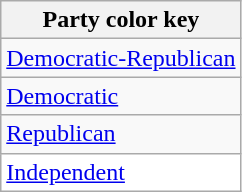<table class=wikitable>
<tr>
<th>Party color key</th>
</tr>
<tr>
<td><a href='#'>Democratic-Republican</a></td>
</tr>
<tr>
<td><a href='#'>Democratic</a></td>
</tr>
<tr>
<td><a href='#'>Republican</a></td>
</tr>
<tr bgcolor=#FFFFFF>
<td><a href='#'>Independent</a></td>
</tr>
</table>
